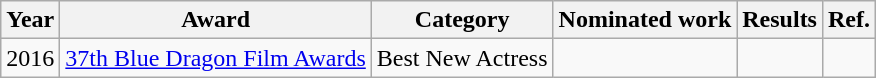<table class="wikitable">
<tr>
<th>Year</th>
<th>Award</th>
<th>Category</th>
<th>Nominated work</th>
<th>Results</th>
<th>Ref.</th>
</tr>
<tr>
<td>2016</td>
<td><a href='#'>37th Blue Dragon Film Awards</a></td>
<td>Best New Actress</td>
<td><em></em></td>
<td></td>
<td></td>
</tr>
</table>
